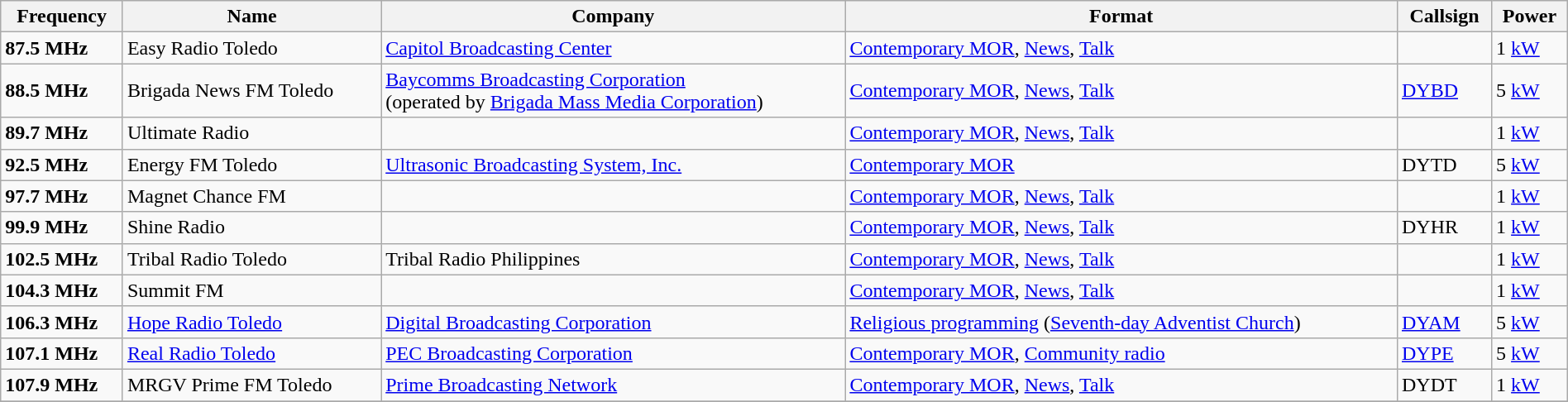<table class="wikitable" style="width:100%" style="text-align:center;">
<tr>
<th>Frequency</th>
<th>Name</th>
<th>Company</th>
<th>Format</th>
<th>Callsign</th>
<th>Power</th>
</tr>
<tr>
<td><strong>87.5 MHz</strong></td>
<td>Easy Radio Toledo</td>
<td><a href='#'>Capitol Broadcasting Center</a></td>
<td><a href='#'>Contemporary MOR</a>, <a href='#'>News</a>, <a href='#'>Talk</a></td>
<td></td>
<td>1 <a href='#'>kW</a></td>
</tr>
<tr>
<td><strong>88.5 MHz</strong></td>
<td>Brigada News FM Toledo</td>
<td><a href='#'>Baycomms Broadcasting Corporation</a><br>(operated by <a href='#'>Brigada Mass Media Corporation</a>)</td>
<td><a href='#'>Contemporary MOR</a>, <a href='#'>News</a>, <a href='#'>Talk</a></td>
<td><a href='#'>DYBD</a></td>
<td>5 <a href='#'>kW</a></td>
</tr>
<tr>
<td><strong>89.7 MHz</strong></td>
<td>Ultimate Radio</td>
<td></td>
<td><a href='#'>Contemporary MOR</a>, <a href='#'>News</a>, <a href='#'>Talk</a></td>
<td></td>
<td>1 <a href='#'>kW</a></td>
</tr>
<tr>
<td><strong>92.5 MHz</strong></td>
<td>Energy FM Toledo</td>
<td><a href='#'>Ultrasonic Broadcasting System, Inc.</a></td>
<td><a href='#'>Contemporary MOR</a></td>
<td>DYTD</td>
<td>5 <a href='#'>kW</a></td>
</tr>
<tr>
<td><strong>97.7 MHz</strong></td>
<td>Magnet Chance FM</td>
<td></td>
<td><a href='#'>Contemporary MOR</a>, <a href='#'>News</a>, <a href='#'>Talk</a></td>
<td></td>
<td>1 <a href='#'>kW</a></td>
</tr>
<tr>
<td><strong>99.9 MHz</strong></td>
<td>Shine Radio</td>
<td></td>
<td><a href='#'>Contemporary MOR</a>, <a href='#'>News</a>, <a href='#'>Talk</a></td>
<td>DYHR</td>
<td>1 <a href='#'>kW</a></td>
</tr>
<tr>
<td><strong>102.5 MHz</strong></td>
<td>Tribal Radio Toledo</td>
<td>Tribal Radio Philippines</td>
<td><a href='#'>Contemporary MOR</a>, <a href='#'>News</a>, <a href='#'>Talk</a></td>
<td></td>
<td>1 <a href='#'>kW</a></td>
</tr>
<tr>
<td><strong>104.3 MHz</strong></td>
<td>Summit FM</td>
<td></td>
<td><a href='#'>Contemporary MOR</a>, <a href='#'>News</a>, <a href='#'>Talk</a></td>
<td></td>
<td>1 <a href='#'>kW</a></td>
</tr>
<tr>
<td><strong>106.3 MHz</strong></td>
<td><a href='#'>Hope Radio Toledo</a></td>
<td><a href='#'>Digital Broadcasting Corporation</a></td>
<td><a href='#'>Religious programming</a> (<a href='#'>Seventh-day Adventist Church</a>)</td>
<td><a href='#'>DYAM</a></td>
<td>5 <a href='#'>kW</a></td>
</tr>
<tr>
<td><strong>107.1 MHz</strong></td>
<td><a href='#'>Real Radio Toledo</a></td>
<td><a href='#'>PEC Broadcasting Corporation</a></td>
<td><a href='#'>Contemporary MOR</a>, <a href='#'>Community radio</a></td>
<td><a href='#'>DYPE</a></td>
<td>5 <a href='#'>kW</a></td>
</tr>
<tr>
<td><strong>107.9 MHz</strong></td>
<td>MRGV Prime FM Toledo</td>
<td><a href='#'>Prime Broadcasting Network</a></td>
<td><a href='#'>Contemporary MOR</a>, <a href='#'>News</a>, <a href='#'>Talk</a></td>
<td>DYDT</td>
<td>1 <a href='#'>kW</a></td>
</tr>
<tr>
</tr>
</table>
